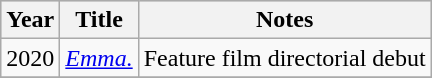<table class="wikitable plainrowheaders unsortable">
<tr style="background:#ccc; text-align:center;">
<th scope="col">Year</th>
<th scope="col">Title</th>
<th scope="col">Notes </th>
</tr>
<tr>
<td align="center">2020</td>
<td><em><a href='#'>Emma.</a></em></td>
<td>Feature film directorial debut</td>
</tr>
<tr>
</tr>
</table>
